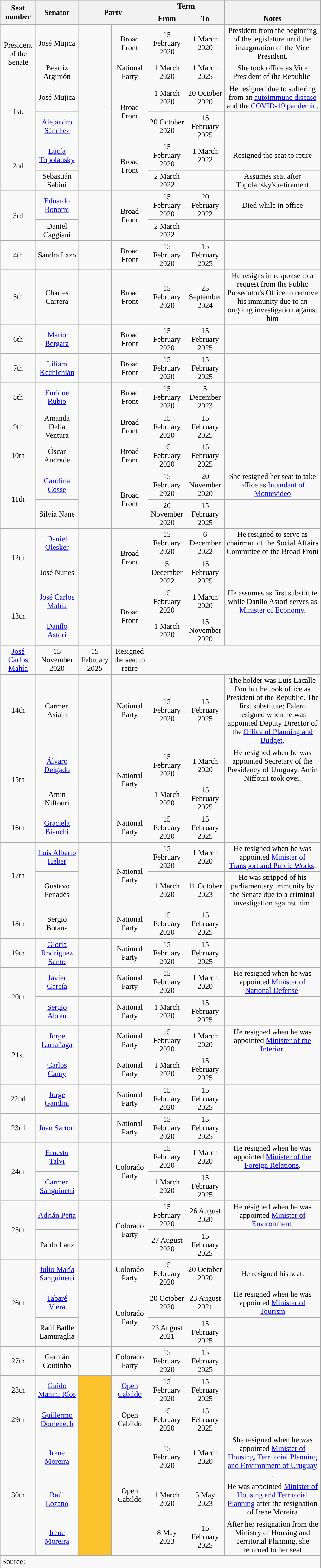<table class="wikitable" style="width:675px;">
<tr>
<th rowspan="2">Seat number</th>
<th rowspan="2">Senator</th>
<th colspan="2" rowspan="2">Party</th>
<th colspan="2">Term</th>
<th></th>
</tr>
<tr>
<th>From</th>
<th>To</th>
<th>Notes</th>
</tr>
<tr style="text-align:center;">
<td rowspan="2">President of the Senate</td>
<td style="text-align:center;">José Mujica</td>
<td style="background-color:"></td>
<td style="text-align:center;">Broad Front</td>
<td style="text-align:center;">15 February 2020</td>
<td style="text-align:center;">1 March 2020</td>
<td>President from the beginning of the legislature until the inauguration of the Vice President.</td>
</tr>
<tr style="text-align:center;">
<td style="text-align:center;">Beatriz Argimón</td>
<td style="background-color:"></td>
<td style="text-align:center;">National Party</td>
<td style="text-align:center;">1 March 2020</td>
<td style="text-align:center;">1 March 2025</td>
<td>She took office as Vice President of the Republic.</td>
</tr>
<tr style="text-align:center;">
<td rowspan="2">1st.</td>
<td style="text-align:center;">José Mujica</td>
<td rowspan="2" style="background-color:"></td>
<td rowspan="2" style="text-align:center;">Broad Front</td>
<td style="text-align:center;">1 March 2020</td>
<td style="text-align:center;">20 October 2020</td>
<td style="text-align:center;">He resigned due to suffering from an <a href='#'>autoimmune disease</a> and the <a href='#'>COVID-19 pandemic</a>.</td>
</tr>
<tr>
<td style="text-align:center;"><a href='#'>Alejandro Sánchez</a></td>
<td style="text-align:center;">20 October 2020</td>
<td style="text-align:center;">15 February 2025</td>
<td style="text-align:center;"></td>
</tr>
<tr>
<td rowspan="2" style="text-align:center;">2nd</td>
<td style="text-align:center;"><a href='#'>Lucía Topolansky</a></td>
<td rowspan="2" style="background-color:"></td>
<td rowspan="2" style="text-align:center;">Broad Front</td>
<td style="text-align:center;">15 February 2020</td>
<td style="text-align:center;">1 March 2022</td>
<td style="text-align:center;">Resigned the seat to retire</td>
</tr>
<tr>
<td style="text-align:center;">Sebastián Sabini</td>
<td style="text-align:center;">2 March 2022</td>
<td></td>
<td style="text-align:center;">Assumes seat after Topolansky's retirement</td>
</tr>
<tr>
<td rowspan="2" style="text-align:center;">3rd</td>
<td style="text-align:center;"><a href='#'>Eduardo Bonomi</a></td>
<td rowspan="2" style="background-color:"></td>
<td rowspan="2" style="text-align:center;">Broad Front</td>
<td style="text-align:center;">15 February 2020</td>
<td style="text-align:center;">20 February 2022</td>
<td style="text-align:center;">Died while in office</td>
</tr>
<tr>
<td style="text-align:center;">Daniel Caggiani</td>
<td style="text-align:center;">2 March 2022</td>
<td></td>
<td></td>
</tr>
<tr>
<td style="text-align:center;">4th</td>
<td style="text-align:center;">Sandra Lazo</td>
<td style="background-color:"></td>
<td style="text-align:center;">Broad Front</td>
<td style="text-align:center;">15 February 2020</td>
<td style="text-align:center;">15 February 2025</td>
<td></td>
</tr>
<tr>
<td style="text-align:center;">5th</td>
<td style="text-align:center;">Charles Carrera</td>
<td style="background-color:"></td>
<td style="text-align:center;">Broad Front</td>
<td style="text-align:center;">15 February 2020</td>
<td style="text-align:center;">25 September 2024</td>
<td style="text-align:center;">He resigns in response to a request from the Public Prosecutor's Office to remove his immunity due to an ongoing investigation against him</td>
</tr>
<tr style="text-align:center;">
<td>6th</td>
<td style="text-align:center;"><a href='#'>Mario Bergara</a></td>
<td style="background-color:"></td>
<td style="text-align:center;">Broad Front</td>
<td style="text-align:center;">15 February 2020</td>
<td style="text-align:center;">15 February 2025</td>
<td></td>
</tr>
<tr style="text-align:center;">
<td>7th</td>
<td style="text-align:center;"><a href='#'>Liliam Kechichián</a></td>
<td style="background-color:"></td>
<td style="text-align:center;">Broad Front</td>
<td style="text-align:center;">15 February 2020</td>
<td style="text-align:center;">15 February 2025</td>
<td></td>
</tr>
<tr style="text-align:center;">
<td>8th</td>
<td style="text-align:center;"><a href='#'>Enrique Rubio</a></td>
<td style="background-color:"></td>
<td style="text-align:center;">Broad Front</td>
<td style="text-align:center;">15 February 2020</td>
<td style="text-align:center;">5 December 2023</td>
<td></td>
</tr>
<tr style="text-align:center;">
<td>9th</td>
<td style="text-align:center;">Amanda Della Ventura</td>
<td style="background-color:"></td>
<td style="text-align:center;">Broad Front</td>
<td style="text-align:center;">15 February 2020</td>
<td style="text-align:center;">15 February 2025</td>
<td></td>
</tr>
<tr style="text-align:center;">
<td>10th</td>
<td style="text-align:center;">Óscar Andrade</td>
<td style="background-color:"></td>
<td style="text-align:center;">Broad Front</td>
<td style="text-align:center;">15 February 2020</td>
<td style="text-align:center;">15 February 2025</td>
<td></td>
</tr>
<tr style="text-align:center;">
<td rowspan="2">11th</td>
<td style="text-align:center;"><a href='#'>Carolina Cosse</a></td>
<td rowspan="2" style="background-color:"></td>
<td rowspan="2" style="text-align:center;">Broad Front</td>
<td style="text-align:center;">15 February 2020</td>
<td style="text-align:center;">20 November 2020</td>
<td>She resigned her seat to take office as <a href='#'>Intendant of Montevideo</a></td>
</tr>
<tr>
<td style="text-align:center;">Silvia Nane</td>
<td style="text-align:center;">20 November 2020</td>
<td style="text-align:center;">15 February 2025</td>
<td></td>
</tr>
<tr style="text-align:center;">
<td rowspan="2">12th</td>
<td style="text-align:center;"><a href='#'>Daniel Olesker</a></td>
<td rowspan="2" style="background-color:"></td>
<td rowspan="2" style="text-align:center;">Broad Front</td>
<td style="text-align:center;">15 February 2020</td>
<td style="text-align:center;">6 December 2022</td>
<td style="text-align:center;">He resigned to serve as chairman of the Social Affairs Committee of the Broad Front</td>
</tr>
<tr>
<td style="text-align:center;">José Nunes</td>
<td style="text-align:center;">5 December 2022</td>
<td style="text-align:center;">15 February 2025</td>
<td></td>
</tr>
<tr style="text-align:center;">
</tr>
<tr style="text-align:center;">
<td rowspan="3">13th</td>
<td style="text-align:center;"><a href='#'>José Carlos Mahía</a></td>
<td rowspan="3" style="background-color:"></td>
<td rowspan="3" style="text-align:center;">Broad Front</td>
<td style="text-align:center;">15 February 2020</td>
<td style="text-align:center;">1 March 2020</td>
<td>He assumes as first substitute while Danilo Astori serves as <a href='#'>Minister of Economy</a>.</td>
</tr>
<tr>
<td style="text-align:center;"><a href='#'>Danilo Astori</a></td>
<td style="text-align:center;">1 March 2020</td>
<td style="text-align:center;">15 November 2020</td>
<td></td>
</tr>
<tr style="text-align:center;">
</tr>
<tr>
<td style="text-align:center;"><a href='#'>José Carlos Mahía</a></td>
<td style="text-align:center;">15 November 2020</td>
<td style="text-align:center;">15 February 2025</td>
<td style="text-align:center;">Resigned the seat to retire</td>
</tr>
<tr style="text-align:center;">
<td>14th</td>
<td style="text-align:center;">Carmen Asiaín</td>
<td style="background-color:"></td>
<td style="text-align:center;">National Party</td>
<td style="text-align:center;">15 February 2020</td>
<td style="text-align:center;">15 February 2025</td>
<td>The holder was Luis Lacalle Pou but he took office as President of the Republic. The first substitute; Falero resigned when he was appointed Deputy Director of the <a href='#'>Office of Planning and Budget</a>.</td>
</tr>
<tr style="text-align:center;">
<td rowspan="2">15th</td>
<td style="text-align:center;"><a href='#'>Álvaro Delgado</a></td>
<td rowspan="2" style="background-color:"></td>
<td rowspan="2" style="text-align:center;">National Party</td>
<td style="text-align:center;">15 February 2020</td>
<td style="text-align:center;">1 March 2020</td>
<td>He resigned when he was appointed Secretary of the Presidency of Uruguay. Amin Niffouri took over.</td>
</tr>
<tr>
<td style="text-align:center;">Amin Niffouri</td>
<td style="text-align:center;">1 March 2020</td>
<td style="text-align:center;">15 February 2025</td>
<td></td>
</tr>
<tr style="text-align:center;">
<td>16th</td>
<td style="text-align:center;"><a href='#'>Graciela Bianchi</a></td>
<td style="background-color:"></td>
<td style="text-align:center;">National Party</td>
<td style="text-align:center;">15 February 2020</td>
<td style="text-align:center;">15 February 2025</td>
<td></td>
</tr>
<tr style="text-align:center;">
<td rowspan="2">17th</td>
<td style="text-align:center;"><a href='#'>Luis Alberto Heber</a></td>
<td rowspan="2" style="background-color:"></td>
<td rowspan="2" style="text-align:center;">National Party</td>
<td style="text-align:center;">15 February 2020</td>
<td style="text-align:center;">1 March 2020</td>
<td>He resigned when he was appointed <a href='#'>Minister of Transport and Public Works</a>.</td>
</tr>
<tr>
<td style="text-align:center;">Gustavo Penadés</td>
<td style="text-align:center;">1 March 2020</td>
<td style="text-align:center;">11 October 2023</td>
<td style="text-align:center;">He was stripped of his parliamentary immunity by the Senate due to a criminal investigation against him.</td>
</tr>
<tr style="text-align:center;">
<td>18th</td>
<td style="text-align:center;">Sergio Botana</td>
<td style="background-color:"></td>
<td style="text-align:center;">National Party</td>
<td style="text-align:center;">15 February 2020</td>
<td style="text-align:center;">15 February 2025</td>
<td></td>
</tr>
<tr style="text-align:center;">
<td>19th</td>
<td style="text-align:center;"><a href='#'>Gloria Rodríguez Santo</a></td>
<td style="background-color:"></td>
<td style="text-align:center;">National Party</td>
<td style="text-align:center;">15 February 2020</td>
<td style="text-align:center;">15 February 2025</td>
<td></td>
</tr>
<tr style="text-align:center;">
<td rowspan="2">20th</td>
<td style="text-align:center;"><a href='#'>Javier García</a></td>
<td style="background-color:"></td>
<td style="text-align:center;">National Party</td>
<td style="text-align:center;">15 February 2020</td>
<td style="text-align:center;">1 March 2020</td>
<td>He resigned when he was appointed <a href='#'>Minister of National Defense</a>.</td>
</tr>
<tr>
<td style="text-align:center;"><a href='#'>Sergio Abreu</a></td>
<td style="background-color:"></td>
<td style="text-align:center;">National Party</td>
<td style="text-align:center;">1 March 2020</td>
<td style="text-align:center;">15 February 2025</td>
<td></td>
</tr>
<tr style="text-align:center;">
<td rowspan="2">21st</td>
<td style="text-align:center;"><a href='#'>Jorge Larrañaga</a></td>
<td rowspan="2" style="background-color:"></td>
<td style="text-align:center;">National Party</td>
<td style="text-align:center;">15 February 2020</td>
<td style="text-align:center;">1 March 2020</td>
<td style="text-align:center;">He resigned when he was appointed <a href='#'>Minister of the Interior</a>.</td>
</tr>
<tr>
<td style="text-align:center;"><a href='#'>Carlos Camy</a></td>
<td style="text-align:center;">National Party</td>
<td style="text-align:center;">1 March 2020</td>
<td style="text-align:center;">15 February 2025</td>
<td style="text-align:center;"></td>
</tr>
<tr style="text-align:center;">
<td>22nd</td>
<td style="text-align:center;"><a href='#'>Jorge Gandini</a></td>
<td style="background-color:"></td>
<td style="text-align:center;">National Party</td>
<td style="text-align:center;">15 February 2020</td>
<td style="text-align:center;">15 February 2025</td>
<td style="text-align:center;"></td>
</tr>
<tr style="text-align:center;">
<td>23rd</td>
<td style="text-align:center;"><a href='#'>Juan Sartori</a></td>
<td style="background-color:"></td>
<td style="text-align:center;">National Party</td>
<td style="text-align:center;">15 February 2020</td>
<td style="text-align:center;">15 February 2025</td>
<td></td>
</tr>
<tr style="text-align:center;">
<td rowspan="2">24th</td>
<td style="text-align:center;"><a href='#'>Ernesto Talvi</a></td>
<td rowspan="2" style="background-color:"></td>
<td rowspan="2" style="text-align:center;">Colorado Party</td>
<td style="text-align:center;">15 February 2020</td>
<td style="text-align:center;">1 March 2020</td>
<td style="text-align:center;">He resigned when he was appointed <a href='#'>Minister of the Foreign Relations</a>.</td>
</tr>
<tr>
<td style="text-align:center;"><a href='#'>Carmen Sanguinetti</a></td>
<td style="text-align:center;">1 March 2020</td>
<td style="text-align:center;">15 February 2025</td>
<td></td>
</tr>
<tr style="text-align:center;">
<td rowspan="2">25th</td>
<td style="text-align:center;"><a href='#'>Adrián Peña</a></td>
<td rowspan="2" style="background-color:"></td>
<td rowspan="2" style="text-align:center;">Colorado Party</td>
<td style="text-align:center;">15 February 2020</td>
<td style="text-align:center;">26 August 2020</td>
<td style="text-align:center;">He resigned when he was appointed <a href='#'>Minister of Environment</a>.</td>
</tr>
<tr>
<td style="text-align:center;">Pablo Lanz</td>
<td style="text-align:center;">27 August 2020</td>
<td style="text-align:center;">15 February 2025</td>
<td></td>
</tr>
<tr style="text-align:center;">
<td rowspan="3">26th</td>
<td style="text-align:center;"><a href='#'>Julio María Sanguinetti</a></td>
<td rowspan="3" style="background-color:"></td>
<td style="text-align:center;">Colorado Party</td>
<td style="text-align:center;">15 February 2020</td>
<td style="text-align:center;">20 October 2020</td>
<td>He resigned his seat.</td>
</tr>
<tr>
<td style="text-align:center;"><a href='#'>Tabaré Viera</a></td>
<td rowspan="2" style="text-align:center;">Colorado Party</td>
<td style="text-align:center;">20 October 2020</td>
<td style="text-align:center;">23 August 2021</td>
<td style="text-align:center;">He resigned when he was appointed <a href='#'>Minister of Tourism</a></td>
</tr>
<tr>
<td style="text-align:center;">Raúl Batlle Lamuraglia</td>
<td style="text-align:center;">23 August 2021</td>
<td style="text-align:center;">15 February 2025</td>
<td></td>
</tr>
<tr style="text-align:center;">
<td>27th</td>
<td style="text-align:center;">Germán Coutinho</td>
<td style="background-color:"></td>
<td style="text-align:center;">Colorado Party</td>
<td style="text-align:center;">15 February 2020</td>
<td style="text-align:center;">15 February 2025</td>
<td></td>
</tr>
<tr style="text-align:center;">
<td>28th</td>
<td style="text-align:center;"><a href='#'>Guido Manini Ríos</a></td>
<td style="color:inherit;background:#FBC22B"></td>
<td style="text-align:center;"><a href='#'>Open Cabildo</a></td>
<td style="text-align:center;">15 February 2020</td>
<td style="text-align:center;">15 February 2025</td>
<td></td>
</tr>
<tr style="text-align:center;">
<td>29th</td>
<td style="text-align:center;"><a href='#'>Guillermo Domenech</a></td>
<td style="color:inherit;background:#FBC22B"></td>
<td style="text-align:center;">Open Cabildo</td>
<td style="text-align:center;">15 February 2020</td>
<td style="text-align:center;">15 February 2025</td>
<td></td>
</tr>
<tr style="text-align:center;">
<td rowspan="3">30th</td>
<td style="text-align:center;"><a href='#'>Irene Moreira</a></td>
<td rowspan="3" bgcolor="#FBC22B"></td>
<td rowspan="3" style="text-align:center;">Open Cabildo</td>
<td style="text-align:center;">15 February 2020</td>
<td style="text-align:center;">1 March 2020</td>
<td>She resigned when he was appointed <a href='#'>Minister of Housing, Territorial Planning and Environment of Uruguay</a> .</td>
</tr>
<tr style="text-align:center;">
<td style="text-align:center;"><a href='#'>Raúl Lozano</a></td>
<td style="text-align:center;">1 March 2020</td>
<td style="text-align:center;">5 May 2023</td>
<td>He was appointed <a href='#'>Minister of Housing and Territorial Planning</a> after the resignation of Irene Moreira</td>
</tr>
<tr>
<td style="text-align:center;"><a href='#'>Irene Moreira</a></td>
<td style="text-align:center;">8 May 2023</td>
<td style="text-align:center;">15 February 2025</td>
<td style="text-align:center;">After her resignation from the Ministry of Housing and Territorial Planning, she returned to her seat</td>
</tr>
<tr>
<td colspan="7">Source: </td>
</tr>
</table>
